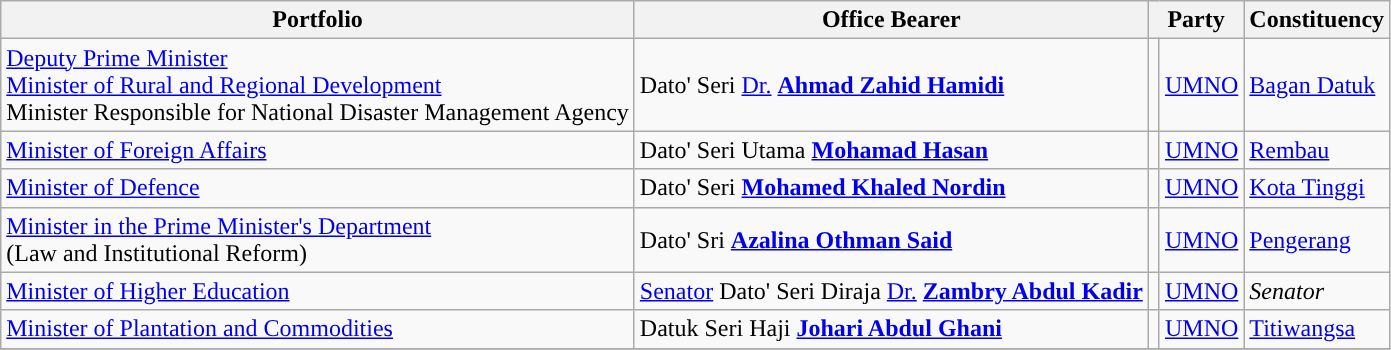<table class="sortable wikitable">
<tr>
<th>Portfolio</th>
<th>Office Bearer</th>
<th colspan="2">Party</th>
<th>Constituency</th>
</tr>
<tr>
<td><a href='#'>Deputy Prime Minister</a> <br> <a href='#'>Minister of Rural and Regional Development</a> <br> Minister Responsible for National Disaster Management Agency</td>
<td>Dato' Seri <a href='#'>Dr.</a> <strong><a href='#'>Ahmad Zahid Hamidi</a></strong> </td>
<td></td>
<td><a href='#'>UMNO</a></td>
<td><a href='#'>Bagan Datuk</a></td>
</tr>
<tr>
<td><a href='#'>Minister of Foreign Affairs</a></td>
<td>Dato' Seri Utama <strong><a href='#'>Mohamad Hasan</a></strong> </td>
<td></td>
<td><a href='#'>UMNO</a></td>
<td><a href='#'>Rembau</a></td>
</tr>
<tr>
<td><a href='#'>Minister of Defence</a></td>
<td>Dato' Seri <strong><a href='#'>Mohamed Khaled Nordin</a></strong> </td>
<td></td>
<td><a href='#'>UMNO</a></td>
<td><a href='#'>Kota Tinggi</a></td>
</tr>
<tr>
<td><a href='#'>Minister in the Prime Minister's Department</a><br>(Law and Institutional Reform)</td>
<td>Dato' Sri <strong><a href='#'>Azalina Othman Said</a></strong> </td>
<td></td>
<td><a href='#'>UMNO</a></td>
<td><a href='#'>Pengerang</a></td>
</tr>
<tr>
<td><a href='#'>Minister of Higher Education</a></td>
<td><a href='#'>Senator</a> Dato' Seri Diraja <a href='#'>Dr.</a> <strong><a href='#'>Zambry Abdul Kadir</a></strong></td>
<td></td>
<td><a href='#'>UMNO</a></td>
<td><em>Senator</em></td>
</tr>
<tr>
<td><a href='#'>Minister of Plantation and Commodities</a></td>
<td>Datuk Seri Haji <strong><a href='#'>Johari Abdul Ghani</a></strong> </td>
<td></td>
<td><a href='#'>UMNO</a></td>
<td><a href='#'>Titiwangsa</a></td>
</tr>
<tr>
</tr>
</table>
